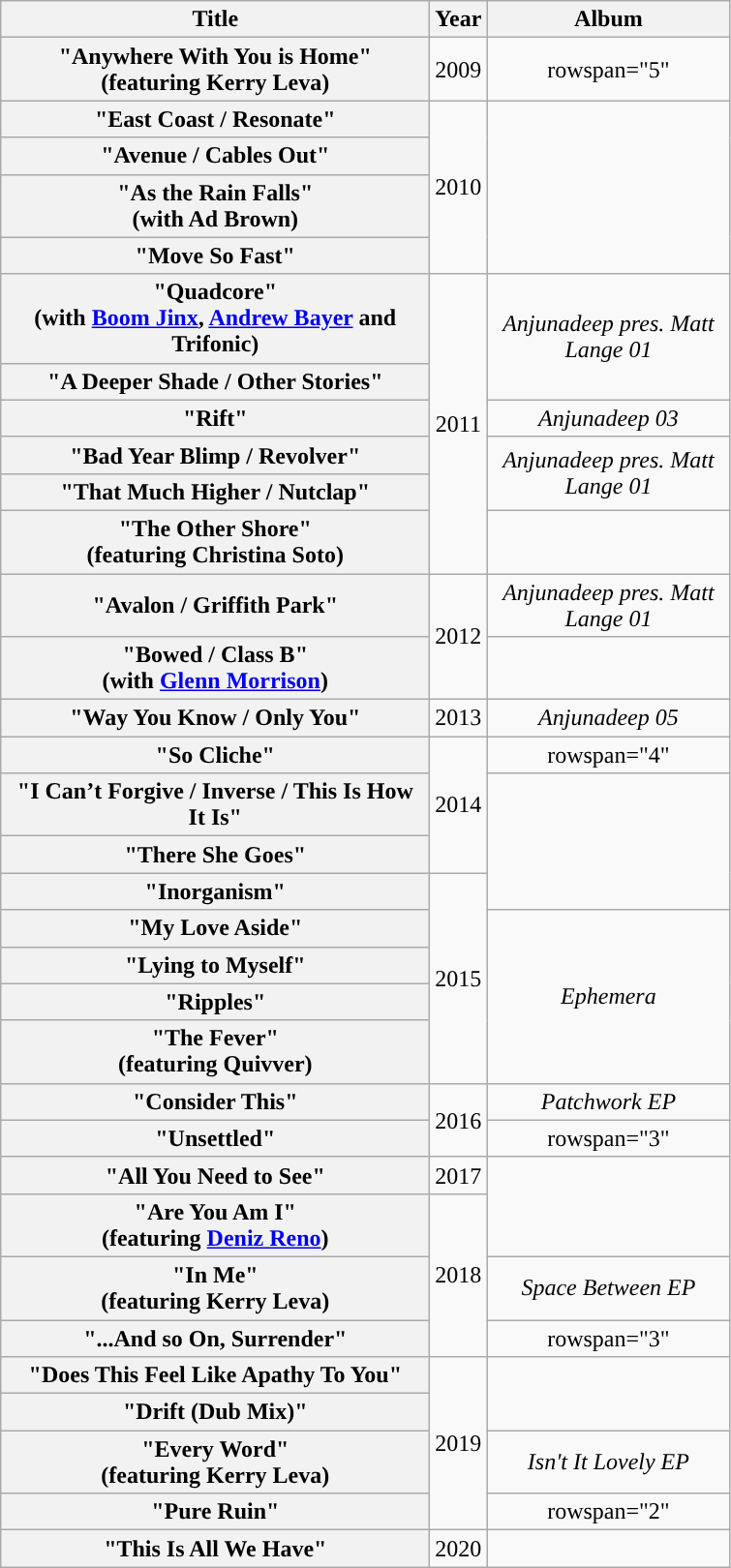<table class="wikitable plainrowheaders" style="text-align:center;">
<tr>
<th scope="col" style="width:18em;">Title</th>
<th scope="col" style="width:2em;">Year</th>
<th scope="col" style="width:10em;">Album</th>
</tr>
<tr>
<th scope="row">"Anywhere With You is Home" <br><span>(featuring Kerry Leva)</span></th>
<td>2009</td>
<td>rowspan="5" </td>
</tr>
<tr>
<th scope="row">"East Coast / Resonate"</th>
<td rowspan="4">2010</td>
</tr>
<tr>
<th scope="row">"Avenue / Cables Out"</th>
</tr>
<tr>
<th scope="row">"As the Rain Falls" <br><span>(with Ad Brown)</span></th>
</tr>
<tr>
<th scope="row">"Move So Fast"</th>
</tr>
<tr>
<th scope="row">"Quadcore" <br><span>(with <a href='#'>Boom Jinx</a>, <a href='#'>Andrew Bayer</a> and Trifonic)</span></th>
<td rowspan="6">2011</td>
<td rowspan="2"><em>Anjunadeep pres. Matt Lange 01</em></td>
</tr>
<tr>
<th scope="row">"A Deeper Shade / Other Stories"</th>
</tr>
<tr>
<th scope="row">"Rift"</th>
<td><em>Anjunadeep 03</em></td>
</tr>
<tr>
<th scope="row">"Bad Year Blimp / Revolver"</th>
<td rowspan="2"><em>Anjunadeep pres. Matt Lange 01</em></td>
</tr>
<tr>
<th scope="row">"That Much Higher / Nutclap"</th>
</tr>
<tr>
<th scope="row">"The Other Shore" <br><span>(featuring Christina Soto)</span></th>
<td></td>
</tr>
<tr>
<th scope="row">"Avalon / Griffith Park"</th>
<td rowspan="2">2012</td>
<td><em>Anjunadeep pres. Matt Lange 01</em></td>
</tr>
<tr>
<th scope="row">"Bowed / Class B" <br><span>(with <a href='#'>Glenn Morrison</a>)</span></th>
<td></td>
</tr>
<tr>
<th scope="row">"Way You Know / Only You"</th>
<td>2013</td>
<td><em>Anjunadeep 05</em></td>
</tr>
<tr>
<th scope="row">"So Cliche"</th>
<td rowspan="3">2014</td>
<td>rowspan="4" </td>
</tr>
<tr>
<th scope="row">"I Can’t Forgive / Inverse / This Is How It Is"</th>
</tr>
<tr>
<th scope="row">"There She Goes"</th>
</tr>
<tr>
<th scope="row">"Inorganism"</th>
<td rowspan="5">2015</td>
</tr>
<tr>
<th scope="row">"My Love Aside"</th>
<td rowspan="4"><em>Ephemera</em></td>
</tr>
<tr>
<th scope="row">"Lying to Myself"</th>
</tr>
<tr>
<th scope="row">"Ripples"</th>
</tr>
<tr>
<th scope="row">"The Fever" <br><span>(featuring Quivver)</span></th>
</tr>
<tr>
<th scope="row">"Consider This"</th>
<td rowspan="2">2016</td>
<td><em>Patchwork EP</em></td>
</tr>
<tr>
<th scope="row">"Unsettled"</th>
<td>rowspan="3" </td>
</tr>
<tr>
<th scope="row">"All You Need to See"</th>
<td>2017</td>
</tr>
<tr>
<th scope="row">"Are You Am I" <br><span>(featuring <a href='#'>Deniz Reno</a>)</span></th>
<td rowspan="3">2018</td>
</tr>
<tr>
<th scope="row">"In Me" <br><span>(featuring Kerry Leva)</span></th>
<td><em>Space Between EP</em></td>
</tr>
<tr>
<th scope="row">"...And so On, Surrender"</th>
<td>rowspan="3" </td>
</tr>
<tr>
<th scope="row">"Does This Feel Like Apathy To You"</th>
<td rowspan="4">2019</td>
</tr>
<tr>
<th scope="row">"Drift (Dub Mix)"</th>
</tr>
<tr>
<th scope="row">"Every Word" <br><span>(featuring Kerry Leva)</span></th>
<td><em>Isn't It Lovely EP</em></td>
</tr>
<tr>
<th scope="row">"Pure Ruin"</th>
<td>rowspan="2" </td>
</tr>
<tr>
<th scope="row">"This Is All We Have"</th>
<td>2020</td>
</tr>
</table>
